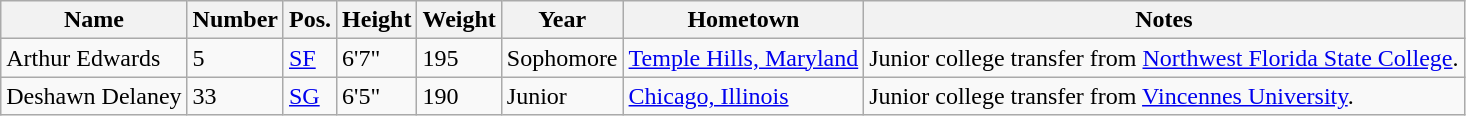<table class="wikitable sortable" border="1">
<tr>
<th>Name</th>
<th>Number</th>
<th>Pos.</th>
<th>Height</th>
<th>Weight</th>
<th>Year</th>
<th>Hometown</th>
<th class="unsortable">Notes</th>
</tr>
<tr>
<td sortname>Arthur Edwards</td>
<td>5</td>
<td><a href='#'>SF</a></td>
<td>6'7"</td>
<td>195</td>
<td>Sophomore</td>
<td><a href='#'>Temple Hills, Maryland</a></td>
<td>Junior college transfer from <a href='#'>Northwest Florida State College</a>.</td>
</tr>
<tr>
<td sortname>Deshawn Delaney</td>
<td>33</td>
<td><a href='#'>SG</a></td>
<td>6'5"</td>
<td>190</td>
<td>Junior</td>
<td><a href='#'>Chicago, Illinois</a></td>
<td>Junior college transfer from <a href='#'>Vincennes University</a>.</td>
</tr>
</table>
